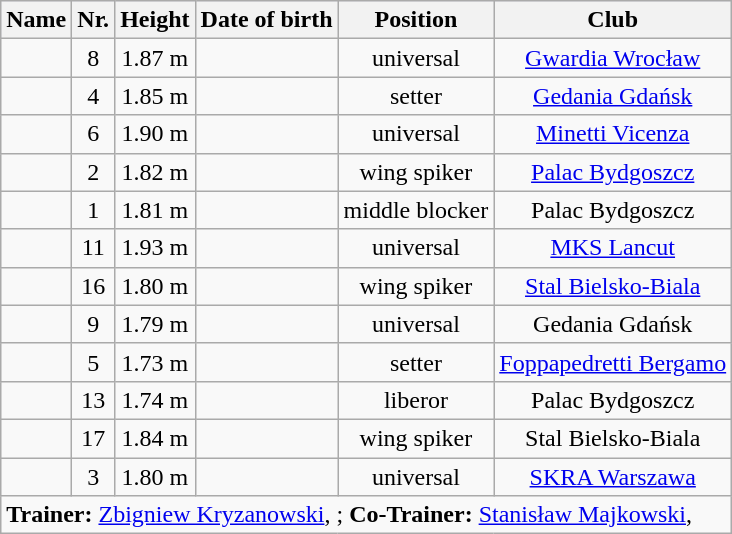<table class="wikitable sortable" style="margin-bottom:0">
<tr style="text-align:center; background:lavender;">
<th>Name</th>
<th>Nr.</th>
<th>Height</th>
<th>Date of birth</th>
<th>Position</th>
<th>Club</th>
</tr>
<tr style="text-align:center;">
<td align="left"></td>
<td>8</td>
<td>1.87 m</td>
<td></td>
<td>universal</td>
<td><a href='#'>Gwardia Wrocław</a></td>
</tr>
<tr style="text-align:center;">
<td align="left"></td>
<td>4</td>
<td>1.85 m</td>
<td></td>
<td>setter</td>
<td><a href='#'>Gedania Gdańsk</a></td>
</tr>
<tr style="text-align:center;">
<td align="left"></td>
<td>6</td>
<td>1.90 m</td>
<td></td>
<td>universal</td>
<td><a href='#'>Minetti Vicenza</a></td>
</tr>
<tr style="text-align:center;">
<td align="left"></td>
<td>2</td>
<td>1.82 m</td>
<td></td>
<td>wing spiker</td>
<td><a href='#'>Palac Bydgoszcz</a></td>
</tr>
<tr style="text-align:center;">
<td align="left"></td>
<td>1</td>
<td>1.81 m</td>
<td></td>
<td>middle blocker</td>
<td>Palac Bydgoszcz</td>
</tr>
<tr style="text-align:center;">
<td align="left"></td>
<td>11</td>
<td>1.93 m</td>
<td></td>
<td>universal</td>
<td><a href='#'>MKS Lancut</a></td>
</tr>
<tr style="text-align:center;">
<td align="left"></td>
<td>16</td>
<td>1.80 m</td>
<td></td>
<td>wing spiker</td>
<td><a href='#'>Stal Bielsko-Biala</a></td>
</tr>
<tr style="text-align:center;">
<td align="left"></td>
<td>9</td>
<td>1.79 m</td>
<td></td>
<td>universal</td>
<td>Gedania Gdańsk</td>
</tr>
<tr style="text-align:center;">
<td align="left"></td>
<td>5</td>
<td>1.73 m</td>
<td></td>
<td>setter</td>
<td><a href='#'>Foppapedretti Bergamo</a></td>
</tr>
<tr style="text-align:center;">
<td align="left"></td>
<td>13</td>
<td>1.74 m</td>
<td></td>
<td>liberor</td>
<td>Palac Bydgoszcz</td>
</tr>
<tr style="text-align:center;">
<td align="left"></td>
<td>17</td>
<td>1.84 m</td>
<td></td>
<td>wing spiker</td>
<td>Stal Bielsko-Biala</td>
</tr>
<tr style="text-align:center;">
<td align="left"></td>
<td>3</td>
<td>1.80 m</td>
<td></td>
<td>universal</td>
<td><a href='#'>SKRA Warszawa</a></td>
</tr>
<tr class="sortbottom">
<td colspan="6"><strong>Trainer:</strong> <a href='#'>Zbigniew Kryzanowski</a>, ; <strong>Co-Trainer:</strong> <a href='#'>Stanisław Majkowski</a>, </td>
</tr>
</table>
